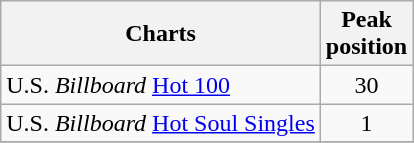<table class="wikitable sortable">
<tr>
<th>Charts</th>
<th>Peak<br>position</th>
</tr>
<tr>
<td>U.S. <em>Billboard</em> <a href='#'>Hot 100</a></td>
<td align="center">30</td>
</tr>
<tr>
<td>U.S. <em>Billboard</em> <a href='#'>Hot Soul Singles</a></td>
<td align="center">1</td>
</tr>
<tr>
</tr>
</table>
